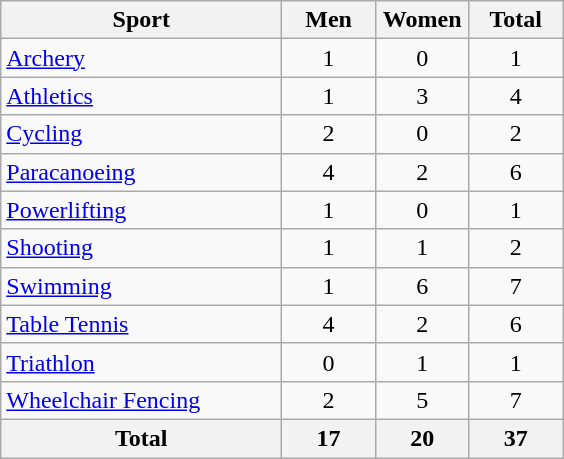<table class="wikitable sortable" style="text-align:center;">
<tr>
<th width=180>Sport</th>
<th width=55>Men</th>
<th width=55>Women</th>
<th width=55>Total</th>
</tr>
<tr>
<td align=left><a href='#'>Archery</a></td>
<td>1</td>
<td>0</td>
<td>1</td>
</tr>
<tr>
<td align=left><a href='#'>Athletics</a></td>
<td>1</td>
<td>3</td>
<td>4</td>
</tr>
<tr>
<td align=left><a href='#'>Cycling</a></td>
<td>2</td>
<td>0</td>
<td>2</td>
</tr>
<tr>
<td align=left><a href='#'>Paracanoeing</a></td>
<td>4</td>
<td>2</td>
<td>6</td>
</tr>
<tr>
<td align=left><a href='#'>Powerlifting</a></td>
<td>1</td>
<td>0</td>
<td>1</td>
</tr>
<tr>
<td align=left><a href='#'>Shooting</a></td>
<td>1</td>
<td>1</td>
<td>2</td>
</tr>
<tr>
<td align=left><a href='#'>Swimming</a></td>
<td>1</td>
<td>6</td>
<td>7</td>
</tr>
<tr>
<td align=left><a href='#'>Table Tennis</a></td>
<td>4</td>
<td>2</td>
<td>6</td>
</tr>
<tr>
<td align=left><a href='#'>Triathlon</a></td>
<td>0</td>
<td>1</td>
<td>1</td>
</tr>
<tr>
<td align=left><a href='#'>Wheelchair Fencing</a></td>
<td>2</td>
<td>5</td>
<td>7</td>
</tr>
<tr>
<th>Total</th>
<th>17</th>
<th>20</th>
<th>37</th>
</tr>
</table>
